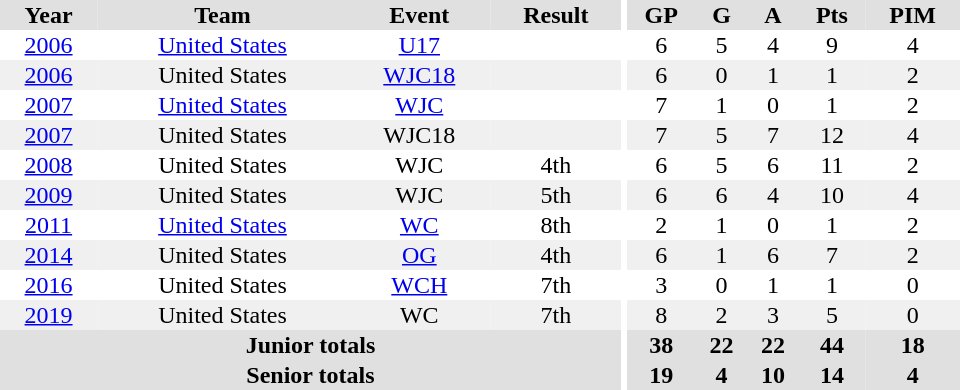<table border="0" cellpadding="1" cellspacing="0" ID="Table3" style="text-align:center; width:40em">
<tr style="text-align:center; background:#e0e0e0;">
<th>Year</th>
<th>Team</th>
<th>Event</th>
<th>Result</th>
<th rowspan="99" style="background:#fff;"></th>
<th>GP</th>
<th>G</th>
<th>A</th>
<th>Pts</th>
<th>PIM</th>
</tr>
<tr>
<td><a href='#'>2006</a></td>
<td><a href='#'>United States</a></td>
<td><a href='#'>U17</a></td>
<td></td>
<td>6</td>
<td>5</td>
<td>4</td>
<td>9</td>
<td>4</td>
</tr>
<tr style="background:#f0f0f0;">
<td><a href='#'>2006</a></td>
<td>United States</td>
<td><a href='#'>WJC18</a></td>
<td></td>
<td>6</td>
<td>0</td>
<td>1</td>
<td>1</td>
<td>2</td>
</tr>
<tr>
<td><a href='#'>2007</a></td>
<td><a href='#'>United States</a></td>
<td><a href='#'>WJC</a></td>
<td></td>
<td>7</td>
<td>1</td>
<td>0</td>
<td>1</td>
<td>2</td>
</tr>
<tr style="background:#f0f0f0;">
<td><a href='#'>2007</a></td>
<td>United States</td>
<td>WJC18</td>
<td></td>
<td>7</td>
<td>5</td>
<td>7</td>
<td>12</td>
<td>4</td>
</tr>
<tr>
<td><a href='#'>2008</a></td>
<td>United States</td>
<td>WJC</td>
<td>4th</td>
<td>6</td>
<td>5</td>
<td>6</td>
<td>11</td>
<td>2</td>
</tr>
<tr style="background:#f0f0f0;">
<td><a href='#'>2009</a></td>
<td>United States</td>
<td>WJC</td>
<td>5th</td>
<td>6</td>
<td>6</td>
<td>4</td>
<td>10</td>
<td>4</td>
</tr>
<tr>
<td><a href='#'>2011</a></td>
<td><a href='#'>United States</a></td>
<td><a href='#'>WC</a></td>
<td>8th</td>
<td>2</td>
<td>1</td>
<td>0</td>
<td>1</td>
<td>2</td>
</tr>
<tr style="background:#f0f0f0;">
<td><a href='#'>2014</a></td>
<td>United States</td>
<td><a href='#'>OG</a></td>
<td>4th</td>
<td>6</td>
<td>1</td>
<td>6</td>
<td>7</td>
<td>2</td>
</tr>
<tr>
<td><a href='#'>2016</a></td>
<td>United States</td>
<td><a href='#'>WCH</a></td>
<td>7th</td>
<td>3</td>
<td>0</td>
<td>1</td>
<td>1</td>
<td>0</td>
</tr>
<tr style="background:#f0f0f0;">
<td><a href='#'>2019</a></td>
<td>United States</td>
<td>WC</td>
<td>7th</td>
<td>8</td>
<td>2</td>
<td>3</td>
<td>5</td>
<td>0</td>
</tr>
<tr style="background:#e0e0e0;">
<th colspan=4>Junior totals</th>
<th>38</th>
<th>22</th>
<th>22</th>
<th>44</th>
<th>18</th>
</tr>
<tr style="background:#e0e0e0;">
<th colspan=4>Senior totals</th>
<th>19</th>
<th>4</th>
<th>10</th>
<th>14</th>
<th>4</th>
</tr>
</table>
